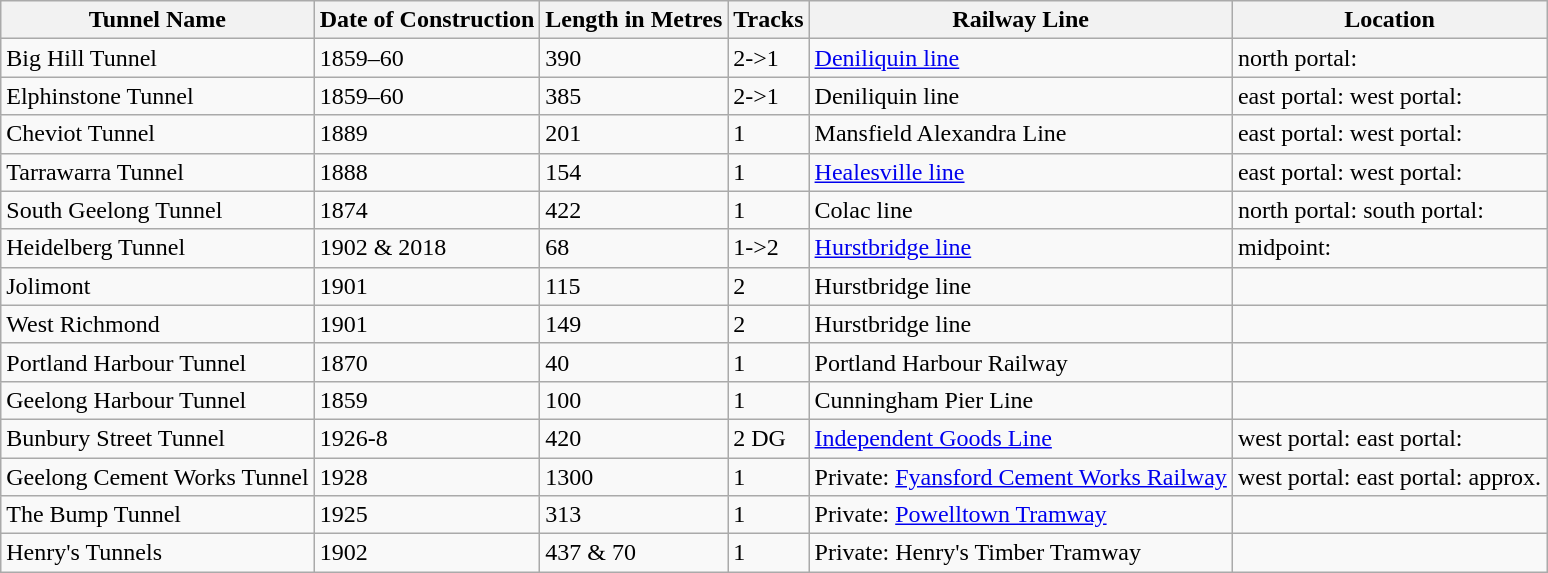<table class="wikitable sortable">
<tr>
<th>Tunnel Name</th>
<th>Date of Construction</th>
<th>Length in Metres</th>
<th>Tracks</th>
<th>Railway Line</th>
<th>Location</th>
</tr>
<tr>
<td>Big Hill Tunnel</td>
<td>1859–60</td>
<td>390</td>
<td>2->1</td>
<td><a href='#'>Deniliquin line</a></td>
<td>north portal: </td>
</tr>
<tr>
<td>Elphinstone Tunnel</td>
<td>1859–60</td>
<td>385</td>
<td>2->1</td>
<td>Deniliquin line</td>
<td>east portal:  west portal: </td>
</tr>
<tr>
<td>Cheviot Tunnel</td>
<td>1889</td>
<td>201</td>
<td>1</td>
<td>Mansfield Alexandra Line</td>
<td>east portal:  west portal: </td>
</tr>
<tr>
<td>Tarrawarra Tunnel</td>
<td>1888</td>
<td>154</td>
<td>1</td>
<td><a href='#'>Healesville line</a></td>
<td>east portal:  west portal: </td>
</tr>
<tr>
<td>South Geelong Tunnel</td>
<td>1874</td>
<td>422</td>
<td>1</td>
<td>Colac line</td>
<td>north portal:  south portal: </td>
</tr>
<tr>
<td>Heidelberg Tunnel</td>
<td>1902 & 2018</td>
<td>68</td>
<td>1->2</td>
<td><a href='#'>Hurstbridge line</a></td>
<td>midpoint: </td>
</tr>
<tr>
<td>Jolimont</td>
<td>1901</td>
<td>115</td>
<td>2</td>
<td>Hurstbridge line</td>
<td></td>
</tr>
<tr>
<td>West Richmond</td>
<td>1901</td>
<td>149</td>
<td>2</td>
<td>Hurstbridge line</td>
<td></td>
</tr>
<tr>
<td>Portland Harbour Tunnel</td>
<td>1870</td>
<td>40</td>
<td>1</td>
<td>Portland Harbour Railway</td>
<td></td>
</tr>
<tr>
<td>Geelong Harbour Tunnel</td>
<td>1859</td>
<td>100</td>
<td>1</td>
<td>Cunningham Pier Line</td>
<td></td>
</tr>
<tr>
<td>Bunbury Street Tunnel</td>
<td>1926-8</td>
<td>420</td>
<td>2 DG</td>
<td><a href='#'>Independent Goods Line</a></td>
<td>west portal:  east portal: </td>
</tr>
<tr>
<td>Geelong Cement Works Tunnel</td>
<td>1928</td>
<td>1300</td>
<td>1</td>
<td>Private: <a href='#'>Fyansford Cement Works Railway</a></td>
<td>west portal:  east portal:  approx.</td>
</tr>
<tr>
<td>The Bump Tunnel</td>
<td>1925</td>
<td>313</td>
<td>1</td>
<td>Private: <a href='#'>Powelltown Tramway</a></td>
<td></td>
</tr>
<tr>
<td>Henry's Tunnels</td>
<td>1902</td>
<td>437 & 70</td>
<td>1</td>
<td>Private: Henry's Timber Tramway</td>
<td></td>
</tr>
</table>
